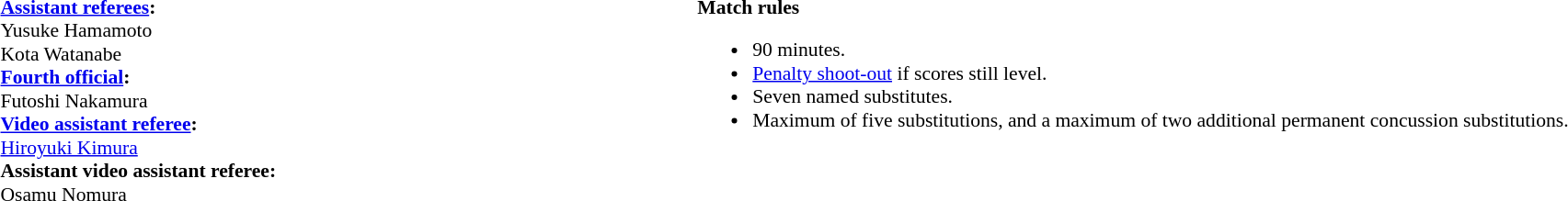<table style="width:100%;font-size:90%">
<tr>
<td><br><strong><a href='#'>Assistant referees</a>:</strong>
<br>Yusuke Hamamoto
<br>Kota Watanabe
<br><strong><a href='#'>Fourth official</a>:</strong>
<br>Futoshi Nakamura
<br><strong><a href='#'>Video assistant referee</a>:</strong>
<br><a href='#'>Hiroyuki Kimura</a>
<br><strong>Assistant video assistant referee:</strong>
<br>Osamu Nomura</td>
<td style="width:60%; vertical-align:top;"><br><strong>Match rules</strong><ul><li>90 minutes.</li><li><a href='#'>Penalty shoot-out</a> if scores still level.</li><li>Seven named substitutes.</li><li>Maximum of five substitutions, and a maximum of two additional permanent concussion substitutions.</li></ul></td>
</tr>
</table>
